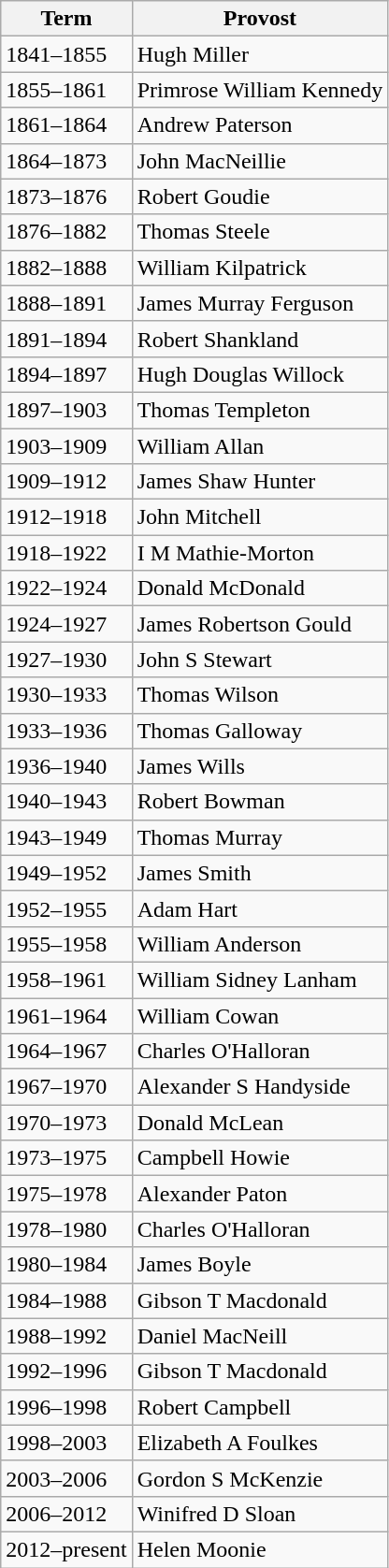<table class="wikitable sortable">
<tr>
<th>Term</th>
<th>Provost</th>
</tr>
<tr>
<td>1841–1855</td>
<td>Hugh Miller</td>
</tr>
<tr>
<td>1855–1861</td>
<td>Primrose William Kennedy</td>
</tr>
<tr>
<td>1861–1864</td>
<td>Andrew Paterson</td>
</tr>
<tr>
<td>1864–1873</td>
<td>John MacNeillie</td>
</tr>
<tr>
<td>1873–1876</td>
<td>Robert Goudie</td>
</tr>
<tr>
<td>1876–1882</td>
<td>Thomas Steele</td>
</tr>
<tr>
<td>1882–1888</td>
<td>William Kilpatrick</td>
</tr>
<tr>
<td>1888–1891</td>
<td>James Murray Ferguson</td>
</tr>
<tr>
<td>1891–1894</td>
<td>Robert Shankland</td>
</tr>
<tr>
<td>1894–1897</td>
<td>Hugh Douglas Willock</td>
</tr>
<tr>
<td>1897–1903</td>
<td>Thomas Templeton</td>
</tr>
<tr>
<td>1903–1909</td>
<td>William Allan</td>
</tr>
<tr>
<td>1909–1912</td>
<td>James Shaw Hunter</td>
</tr>
<tr>
<td>1912–1918</td>
<td>John Mitchell</td>
</tr>
<tr>
<td>1918–1922</td>
<td>I M Mathie-Morton</td>
</tr>
<tr>
<td>1922–1924</td>
<td>Donald McDonald</td>
</tr>
<tr>
<td>1924–1927</td>
<td>James Robertson Gould</td>
</tr>
<tr>
<td>1927–1930</td>
<td>John S Stewart</td>
</tr>
<tr>
<td>1930–1933</td>
<td>Thomas Wilson</td>
</tr>
<tr>
<td>1933–1936</td>
<td>Thomas Galloway</td>
</tr>
<tr>
<td>1936–1940</td>
<td>James Wills</td>
</tr>
<tr>
<td>1940–1943</td>
<td>Robert Bowman</td>
</tr>
<tr>
<td>1943–1949</td>
<td>Thomas Murray</td>
</tr>
<tr>
<td>1949–1952</td>
<td>James Smith</td>
</tr>
<tr>
<td>1952–1955</td>
<td>Adam Hart</td>
</tr>
<tr>
<td>1955–1958</td>
<td>William Anderson</td>
</tr>
<tr>
<td>1958–1961</td>
<td>William Sidney Lanham</td>
</tr>
<tr>
<td>1961–1964</td>
<td>William Cowan</td>
</tr>
<tr>
<td>1964–1967</td>
<td>Charles O'Halloran</td>
</tr>
<tr>
<td>1967–1970</td>
<td>Alexander S Handyside</td>
</tr>
<tr>
<td>1970–1973</td>
<td>Donald McLean</td>
</tr>
<tr>
<td>1973–1975</td>
<td>Campbell Howie</td>
</tr>
<tr>
<td>1975–1978</td>
<td>Alexander Paton</td>
</tr>
<tr>
<td>1978–1980</td>
<td>Charles O'Halloran</td>
</tr>
<tr>
<td>1980–1984</td>
<td>James Boyle</td>
</tr>
<tr>
<td>1984–1988</td>
<td>Gibson T Macdonald</td>
</tr>
<tr>
<td>1988–1992</td>
<td>Daniel MacNeill</td>
</tr>
<tr>
<td>1992–1996</td>
<td>Gibson T Macdonald</td>
</tr>
<tr>
<td>1996–1998</td>
<td>Robert Campbell</td>
</tr>
<tr>
<td>1998–2003</td>
<td>Elizabeth A Foulkes</td>
</tr>
<tr>
<td>2003–2006</td>
<td>Gordon S McKenzie</td>
</tr>
<tr>
<td>2006–2012</td>
<td>Winifred D Sloan</td>
</tr>
<tr>
<td>2012–present</td>
<td>Helen Moonie</td>
</tr>
</table>
